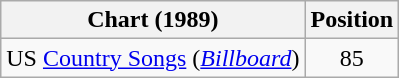<table class="wikitable sortable">
<tr>
<th scope="col">Chart (1989)</th>
<th scope="col">Position</th>
</tr>
<tr>
<td>US <a href='#'>Country Songs</a> (<em><a href='#'>Billboard</a></em>)</td>
<td align="center">85</td>
</tr>
</table>
